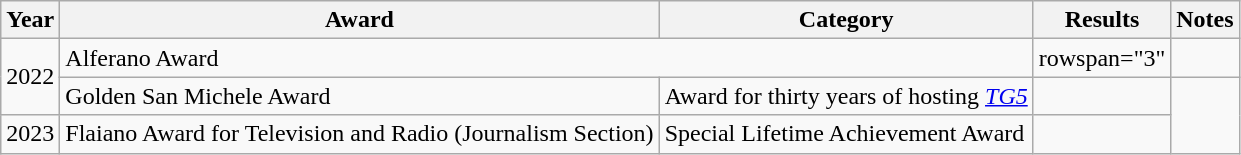<table class="wikitable">
<tr>
<th>Year</th>
<th>Award</th>
<th>Category</th>
<th>Results</th>
<th>Notes</th>
</tr>
<tr>
<td rowspan="2">2022</td>
<td colspan="2">Alferano Award</td>
<td>rowspan="3" </td>
<td></td>
</tr>
<tr>
<td>Golden San Michele Award</td>
<td>Award for thirty years of hosting <em><a href='#'>TG5</a></em></td>
<td></td>
</tr>
<tr>
<td>2023</td>
<td>Flaiano Award for Television and Radio (Journalism Section)</td>
<td>Special Lifetime Achievement Award</td>
<td></td>
</tr>
</table>
